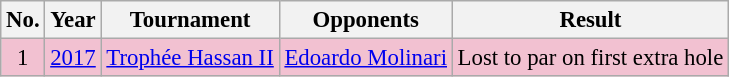<table class="wikitable" style="font-size:95%;">
<tr>
<th>No.</th>
<th>Year</th>
<th>Tournament</th>
<th>Opponents</th>
<th>Result</th>
</tr>
<tr style="background:#F2C1D1;">
<td align=center>1</td>
<td><a href='#'>2017</a></td>
<td><a href='#'>Trophée Hassan II</a></td>
<td> <a href='#'>Edoardo Molinari</a></td>
<td>Lost to par on first extra hole</td>
</tr>
</table>
